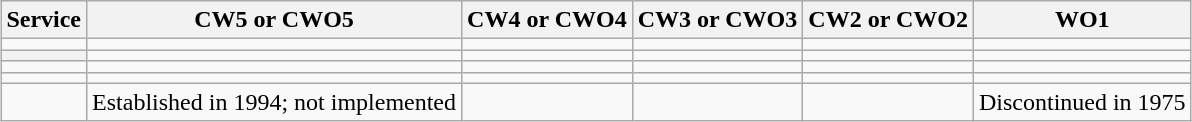<table class="wikitable" style="margin-left: auto; margin-right: auto; border: none; text-align:center">
<tr>
<th>Service</th>
<th>CW5 or CWO5</th>
<th>CW4 or CWO4</th>
<th>CW3 or CWO3</th>
<th>CW2 or CWO2</th>
<th>WO1</th>
</tr>
<tr>
<td></td>
<td></td>
<td></td>
<td></td>
<td></td>
<td></td>
</tr>
<tr>
<th></th>
<td></td>
<td></td>
<td></td>
<td></td>
<td></td>
</tr>
<tr>
<td></td>
<td></td>
<td></td>
<td></td>
<td></td>
<td></td>
</tr>
<tr>
<td></td>
<td></td>
<td></td>
<td></td>
<td></td>
<td></td>
</tr>
<tr>
<td></td>
<td>Established in 1994; not implemented</td>
<td></td>
<td></td>
<td></td>
<td>Discontinued in 1975</td>
</tr>
</table>
